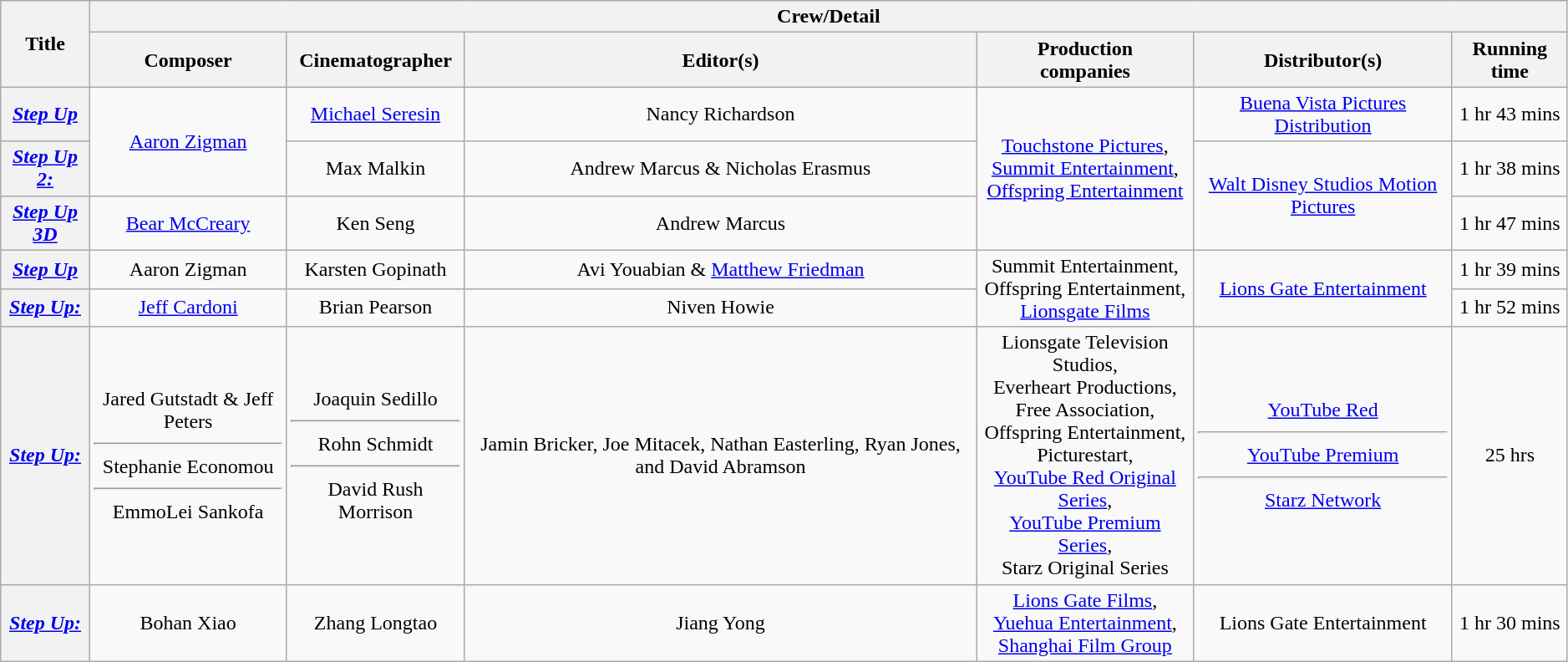<table class="wikitable sortable" style="text-align:center; width:99%;">
<tr>
<th rowspan="2">Title</th>
<th colspan="7">Crew/Detail</th>
</tr>
<tr>
<th style="text-align:center;">Composer</th>
<th style="text-align:center;">Cinematographer</th>
<th style="text-align:center;">Editor(s)</th>
<th style="text-align:center;">Production <br>companies</th>
<th style="text-align:center;">Distributor(s)</th>
<th style="text-align:center;">Running time</th>
</tr>
<tr>
<th><em><a href='#'>Step Up</a></em></th>
<td rowspan="2"><a href='#'>Aaron Zigman</a></td>
<td><a href='#'>Michael Seresin</a></td>
<td>Nancy Richardson</td>
<td rowspan="3"><a href='#'>Touchstone Pictures</a>, <br><a href='#'>Summit Entertainment</a>, <br><a href='#'>Offspring Entertainment</a></td>
<td><a href='#'>Buena Vista Pictures Distribution</a></td>
<td>1 hr 43 mins</td>
</tr>
<tr>
<th><em><a href='#'>Step Up 2: <br></a></em></th>
<td>Max Malkin</td>
<td>Andrew Marcus & Nicholas Erasmus</td>
<td rowspan="2"><a href='#'>Walt Disney Studios Motion Pictures</a></td>
<td>1 hr 38 mins</td>
</tr>
<tr>
<th><em><a href='#'>Step Up 3D</a></em></th>
<td><a href='#'>Bear McCreary</a></td>
<td>Ken Seng</td>
<td>Andrew Marcus</td>
<td>1 hr 47 mins</td>
</tr>
<tr>
<th><em><a href='#'>Step Up <br></a></em></th>
<td>Aaron Zigman</td>
<td>Karsten Gopinath</td>
<td>Avi Youabian & <a href='#'>Matthew Friedman</a></td>
<td rowspan="2">Summit Entertainment, <br>Offspring Entertainment, <br><a href='#'>Lionsgate Films</a></td>
<td rowspan="2"><a href='#'>Lions Gate Entertainment</a></td>
<td>1 hr 39 mins</td>
</tr>
<tr>
<th><em><a href='#'>Step Up: <br></a></em></th>
<td><a href='#'>Jeff Cardoni</a></td>
<td>Brian Pearson</td>
<td>Niven Howie</td>
<td>1 hr 52 mins</td>
</tr>
<tr>
<th><em><a href='#'>Step Up: <br></a></em></th>
<td>Jared Gutstadt & Jeff Peters <hr>Stephanie Economou <hr>EmmoLei Sankofa</td>
<td>Joaquin Sedillo <hr>Rohn Schmidt <hr>David Rush Morrison</td>
<td>Jamin Bricker, Joe Mitacek, Nathan Easterling, Ryan Jones, and David Abramson</td>
<td>Lionsgate Television Studios, <br>Everheart Productions, <br>Free Association, <br>Offspring Entertainment, <br>Picturestart, <br><a href='#'>YouTube Red Original Series</a>, <br><a href='#'>YouTube Premium Series</a>, <br>Starz Original Series</td>
<td><a href='#'>YouTube Red</a> <hr><a href='#'>YouTube Premium</a> <hr> <a href='#'>Starz Network</a></td>
<td>25 hrs <br></td>
</tr>
<tr>
<th><em><a href='#'>Step Up: <br></a></em></th>
<td>Bohan Xiao</td>
<td>Zhang Longtao</td>
<td>Jiang Yong</td>
<td><a href='#'>Lions Gate Films</a>,<br><a href='#'>Yuehua Entertainment</a>,<br><a href='#'>Shanghai Film Group</a></td>
<td>Lions Gate Entertainment</td>
<td>1 hr 30 mins</td>
</tr>
</table>
